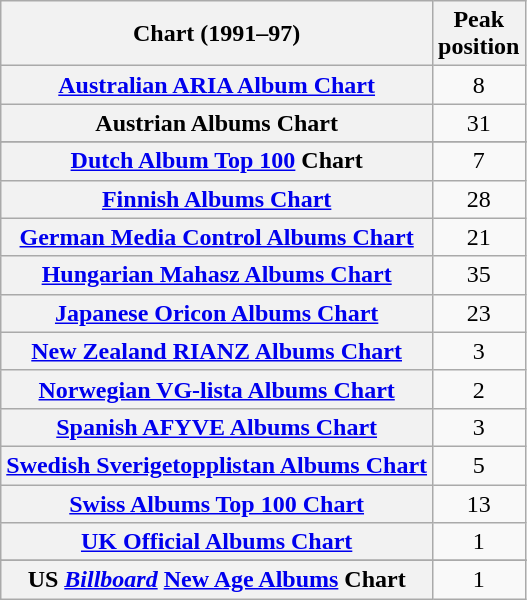<table class="wikitable plainrowheaders sortable" style="text-align:center;">
<tr>
<th>Chart (1991–97)</th>
<th>Peak<br>position</th>
</tr>
<tr>
<th scope="row"><a href='#'>Australian ARIA Album Chart</a></th>
<td>8</td>
</tr>
<tr>
<th scope="row">Austrian Albums Chart</th>
<td>31</td>
</tr>
<tr>
</tr>
<tr>
<th scope="row"><a href='#'>Dutch Album Top 100</a> Chart</th>
<td>7</td>
</tr>
<tr>
<th scope="row"><a href='#'>Finnish Albums Chart</a></th>
<td>28</td>
</tr>
<tr>
<th scope="row"><a href='#'>German Media Control Albums Chart</a></th>
<td>21</td>
</tr>
<tr>
<th scope="row"><a href='#'>Hungarian Mahasz Albums Chart</a></th>
<td>35</td>
</tr>
<tr>
<th scope="row"><a href='#'>Japanese Oricon Albums Chart</a></th>
<td>23</td>
</tr>
<tr>
<th scope="row"><a href='#'>New Zealand RIANZ Albums Chart</a></th>
<td>3</td>
</tr>
<tr>
<th scope="row"><a href='#'>Norwegian VG-lista Albums Chart</a></th>
<td>2</td>
</tr>
<tr>
<th scope="row"><a href='#'>Spanish AFYVE Albums Chart</a></th>
<td>3</td>
</tr>
<tr>
<th scope="row"><a href='#'>Swedish Sverigetopplistan Albums Chart</a></th>
<td>5</td>
</tr>
<tr>
<th scope="row"><a href='#'>Swiss Albums Top 100 Chart</a></th>
<td>13</td>
</tr>
<tr>
<th scope="row"><a href='#'>UK Official Albums Chart</a></th>
<td>1</td>
</tr>
<tr>
</tr>
<tr>
<th scope="row">US <em><a href='#'>Billboard</a></em> <a href='#'>New Age Albums</a> Chart</th>
<td>1</td>
</tr>
</table>
